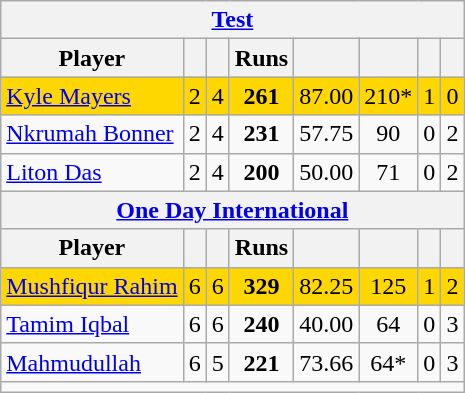<table class="wikitable sortable" style="text-align: center;">
<tr>
<th colspan="8"><a href='#'>Test</a></th>
</tr>
<tr>
<th class="unsortable">Player</th>
<th></th>
<th></th>
<th>Runs</th>
<th></th>
<th></th>
<th></th>
<th></th>
</tr>
<tr style="background:gold">
<td style="text-align:left"> <a href='#'>Kyle Mayers</a></td>
<td>2</td>
<td>4</td>
<td><strong>261</strong></td>
<td>87.00</td>
<td>210*</td>
<td>1</td>
<td>0</td>
</tr>
<tr>
<td style="text-align:left"> <a href='#'>Nkrumah Bonner</a></td>
<td>2</td>
<td>4</td>
<td><strong>231</strong></td>
<td>57.75</td>
<td>90</td>
<td>0</td>
<td>2</td>
</tr>
<tr>
<td style="text-align:left"> <a href='#'>Liton Das</a></td>
<td>2</td>
<td>4</td>
<td><strong>200</strong></td>
<td>50.00</td>
<td>71</td>
<td>0</td>
<td>2</td>
</tr>
<tr>
<th colspan="8"><a href='#'>One Day International</a></th>
</tr>
<tr>
<th class="unsortable">Player</th>
<th></th>
<th></th>
<th>Runs</th>
<th></th>
<th></th>
<th></th>
<th></th>
</tr>
<tr style="background:gold">
<td style="text-align:left"> <a href='#'>Mushfiqur Rahim</a></td>
<td>6</td>
<td>6</td>
<td><strong>329</strong></td>
<td>82.25</td>
<td>125</td>
<td>1</td>
<td>2</td>
</tr>
<tr>
<td style="text-align:left"> <a href='#'>Tamim Iqbal</a></td>
<td>6</td>
<td>6</td>
<td><strong>240</strong></td>
<td>40.00</td>
<td>64</td>
<td>0</td>
<td>3</td>
</tr>
<tr>
<td style="text-align:left"> <a href='#'>Mahmudullah</a></td>
<td>6</td>
<td>5</td>
<td><strong>221</strong></td>
<td>73.66</td>
<td>64*</td>
<td>0</td>
<td>3</td>
</tr>
<tr>
<td colspan="8" style="text-align:left"></td>
</tr>
</table>
